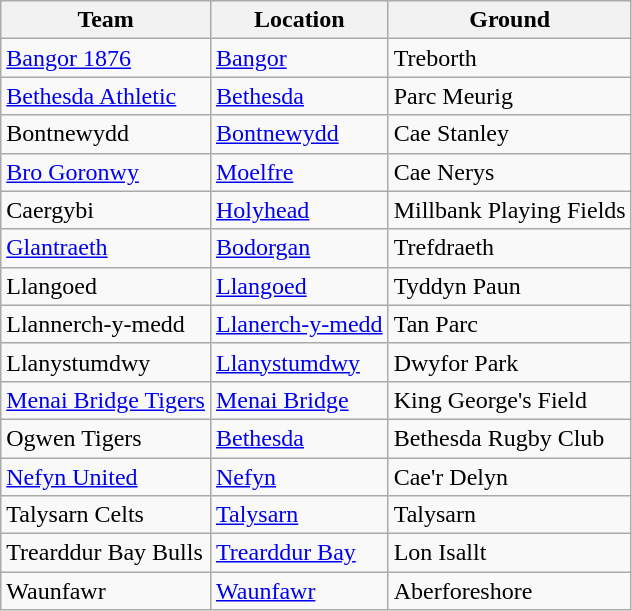<table class="wikitable sortable">
<tr>
<th>Team</th>
<th>Location</th>
<th>Ground</th>
</tr>
<tr>
<td><a href='#'>Bangor 1876</a></td>
<td><a href='#'>Bangor</a></td>
<td>Treborth</td>
</tr>
<tr>
<td><a href='#'>Bethesda Athletic</a></td>
<td><a href='#'>Bethesda</a></td>
<td>Parc Meurig</td>
</tr>
<tr>
<td>Bontnewydd</td>
<td><a href='#'>Bontnewydd</a></td>
<td>Cae Stanley</td>
</tr>
<tr>
<td><a href='#'>Bro Goronwy</a></td>
<td><a href='#'>Moelfre</a></td>
<td>Cae Nerys</td>
</tr>
<tr>
<td>Caergybi</td>
<td><a href='#'>Holyhead</a></td>
<td>Millbank Playing Fields</td>
</tr>
<tr>
<td><a href='#'>Glantraeth</a></td>
<td><a href='#'>Bodorgan</a></td>
<td>Trefdraeth</td>
</tr>
<tr>
<td>Llangoed</td>
<td><a href='#'>Llangoed</a></td>
<td>Tyddyn Paun</td>
</tr>
<tr>
<td>Llannerch-y-medd</td>
<td><a href='#'>Llanerch-y-medd</a></td>
<td>Tan Parc</td>
</tr>
<tr>
<td>Llanystumdwy</td>
<td><a href='#'>Llanystumdwy</a></td>
<td>Dwyfor Park</td>
</tr>
<tr>
<td><a href='#'>Menai Bridge Tigers</a></td>
<td><a href='#'>Menai Bridge</a></td>
<td>King George's Field</td>
</tr>
<tr>
<td>Ogwen Tigers</td>
<td><a href='#'>Bethesda</a></td>
<td>Bethesda Rugby Club</td>
</tr>
<tr>
<td><a href='#'>Nefyn United</a></td>
<td><a href='#'>Nefyn</a></td>
<td>Cae'r Delyn</td>
</tr>
<tr>
<td>Talysarn Celts</td>
<td><a href='#'>Talysarn</a></td>
<td>Talysarn</td>
</tr>
<tr>
<td>Trearddur Bay Bulls</td>
<td><a href='#'>Trearddur Bay</a></td>
<td>Lon Isallt</td>
</tr>
<tr>
<td>Waunfawr</td>
<td><a href='#'>Waunfawr</a></td>
<td>Aberforeshore</td>
</tr>
</table>
